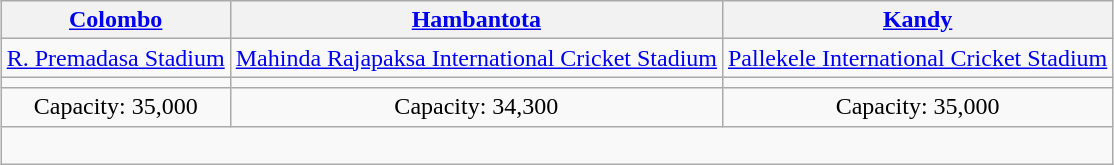<table class="wikitable" style="text-align:center;margin:1em auto;">
<tr>
<th><a href='#'>Colombo</a></th>
<th><a href='#'>Hambantota</a></th>
<th><a href='#'>Kandy</a></th>
</tr>
<tr>
<td><a href='#'>R. Premadasa Stadium</a></td>
<td><a href='#'>Mahinda Rajapaksa International Cricket Stadium</a></td>
<td><a href='#'>Pallekele International Cricket Stadium</a></td>
</tr>
<tr>
<td></td>
<td></td>
<td></td>
</tr>
<tr>
<td>Capacity: 35,000</td>
<td>Capacity: 34,300</td>
<td>Capacity: 35,000</td>
</tr>
<tr>
<td colspan="3"><br><div></div></td>
</tr>
</table>
